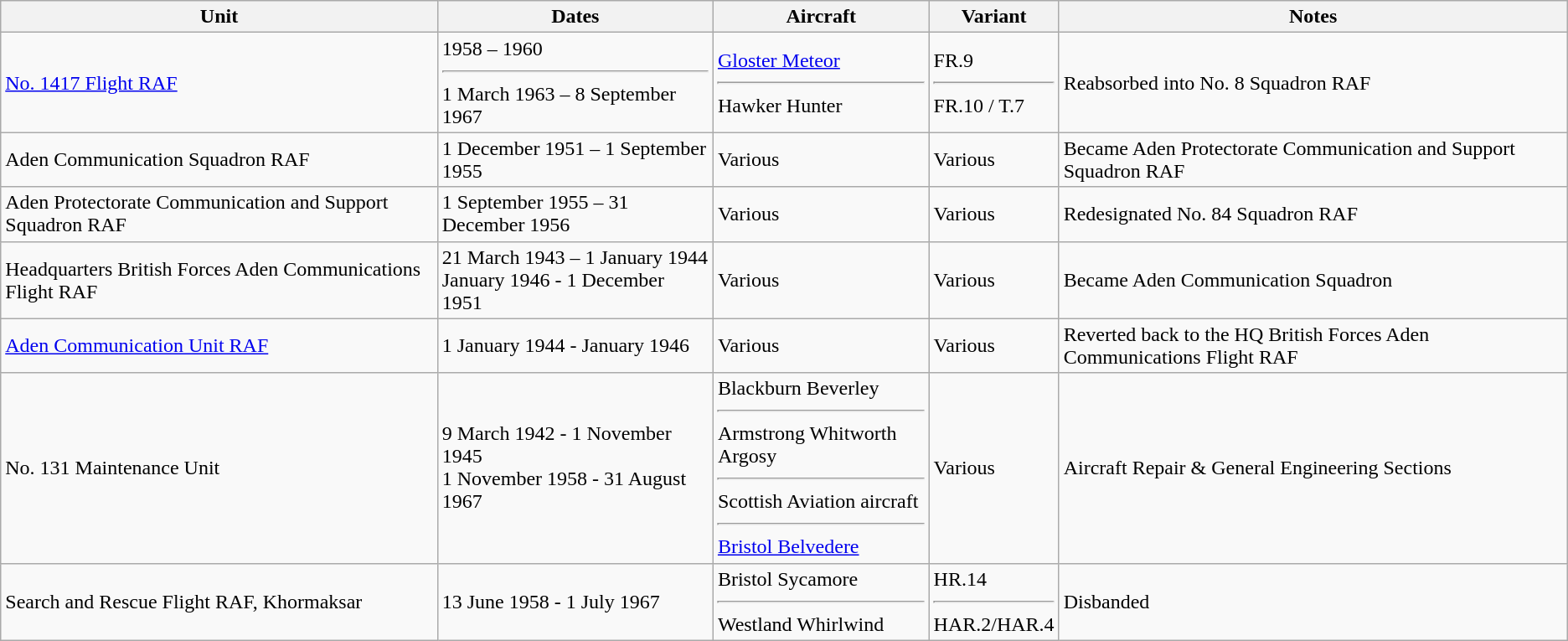<table class="wikitable">
<tr>
<th>Unit</th>
<th>Dates</th>
<th>Aircraft</th>
<th>Variant</th>
<th>Notes</th>
</tr>
<tr>
<td><a href='#'>No. 1417 Flight RAF</a></td>
<td>1958 – 1960<hr>1 March 1963 – 8 September 1967</td>
<td><a href='#'>Gloster Meteor</a><hr>Hawker Hunter</td>
<td>FR.9<hr>FR.10 / T.7</td>
<td>Reabsorbed into No. 8 Squadron RAF</td>
</tr>
<tr>
<td>Aden Communication Squadron RAF</td>
<td>1 December 1951 – 1 September 1955</td>
<td>Various</td>
<td>Various</td>
<td>Became Aden Protectorate Communication and Support Squadron RAF</td>
</tr>
<tr>
<td>Aden Protectorate Communication and Support Squadron RAF</td>
<td>1 September 1955 – 31 December 1956</td>
<td>Various</td>
<td>Various</td>
<td>Redesignated No. 84 Squadron RAF</td>
</tr>
<tr>
<td>Headquarters British Forces Aden Communications Flight RAF</td>
<td>21 March 1943 – 1 January 1944<br>January 1946 - 1 December 1951</td>
<td>Various</td>
<td>Various</td>
<td>Became Aden Communication Squadron</td>
</tr>
<tr>
<td><a href='#'>Aden Communication Unit RAF</a></td>
<td>1 January 1944 - January 1946</td>
<td>Various</td>
<td>Various</td>
<td>Reverted back to the HQ British Forces Aden Communications Flight RAF</td>
</tr>
<tr>
<td>No. 131 Maintenance Unit</td>
<td>9 March 1942 - 1 November 1945<br>1 November 1958 - 31 August 1967</td>
<td>Blackburn Beverley<hr>Armstrong Whitworth Argosy<hr>Scottish Aviation aircraft<hr><a href='#'>Bristol Belvedere</a></td>
<td>Various</td>
<td>Aircraft Repair & General Engineering Sections</td>
</tr>
<tr>
<td>Search and Rescue Flight RAF, Khormaksar</td>
<td>13 June 1958 - 1 July 1967</td>
<td>Bristol Sycamore<hr>Westland Whirlwind</td>
<td>HR.14<hr>HAR.2/HAR.4</td>
<td>Disbanded</td>
</tr>
</table>
